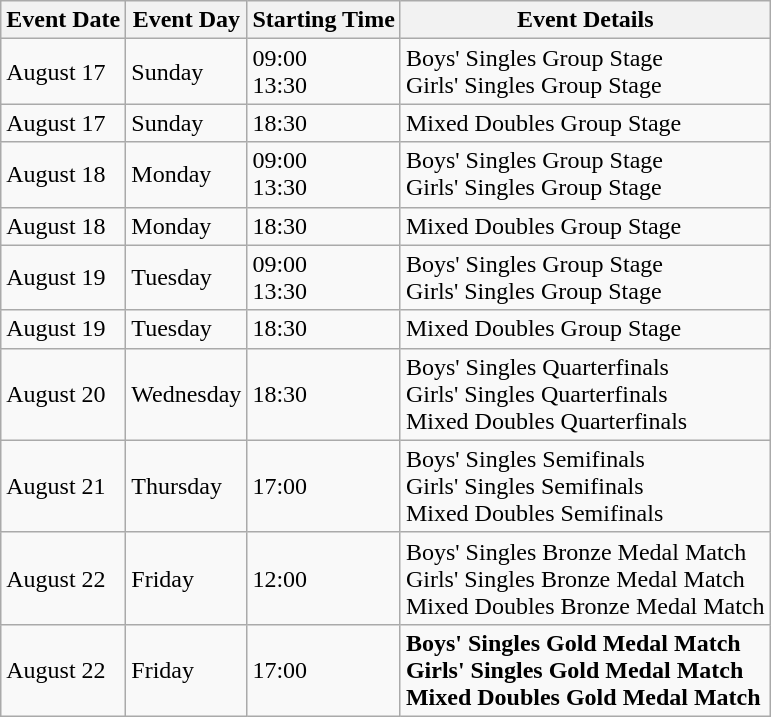<table class="wikitable">
<tr>
<th>Event Date</th>
<th>Event Day</th>
<th>Starting Time</th>
<th>Event Details</th>
</tr>
<tr>
<td>August 17</td>
<td>Sunday</td>
<td>09:00<br>13:30</td>
<td>Boys' Singles Group Stage<br>Girls' Singles Group Stage</td>
</tr>
<tr>
<td>August 17</td>
<td>Sunday</td>
<td>18:30</td>
<td>Mixed Doubles Group Stage</td>
</tr>
<tr>
<td>August 18</td>
<td>Monday</td>
<td>09:00<br>13:30</td>
<td>Boys' Singles Group Stage<br>Girls' Singles Group Stage</td>
</tr>
<tr>
<td>August 18</td>
<td>Monday</td>
<td>18:30</td>
<td>Mixed Doubles Group Stage</td>
</tr>
<tr>
<td>August 19</td>
<td>Tuesday</td>
<td>09:00<br>13:30</td>
<td>Boys' Singles Group Stage<br>Girls' Singles Group Stage</td>
</tr>
<tr>
<td>August 19</td>
<td>Tuesday</td>
<td>18:30</td>
<td>Mixed Doubles Group Stage</td>
</tr>
<tr>
<td>August 20</td>
<td>Wednesday</td>
<td>18:30</td>
<td>Boys' Singles Quarterfinals<br>Girls' Singles Quarterfinals<br>Mixed Doubles Quarterfinals</td>
</tr>
<tr>
<td>August 21</td>
<td>Thursday</td>
<td>17:00</td>
<td>Boys' Singles Semifinals<br>Girls' Singles Semifinals<br>Mixed Doubles Semifinals</td>
</tr>
<tr>
<td>August 22</td>
<td>Friday</td>
<td>12:00</td>
<td>Boys' Singles Bronze Medal Match<br>Girls' Singles Bronze Medal Match<br>Mixed Doubles Bronze Medal Match</td>
</tr>
<tr>
<td>August 22</td>
<td>Friday</td>
<td>17:00</td>
<td><strong>Boys' Singles Gold Medal Match</strong><br><strong>Girls' Singles Gold Medal Match</strong><br><strong>Mixed Doubles Gold Medal Match</strong></td>
</tr>
</table>
